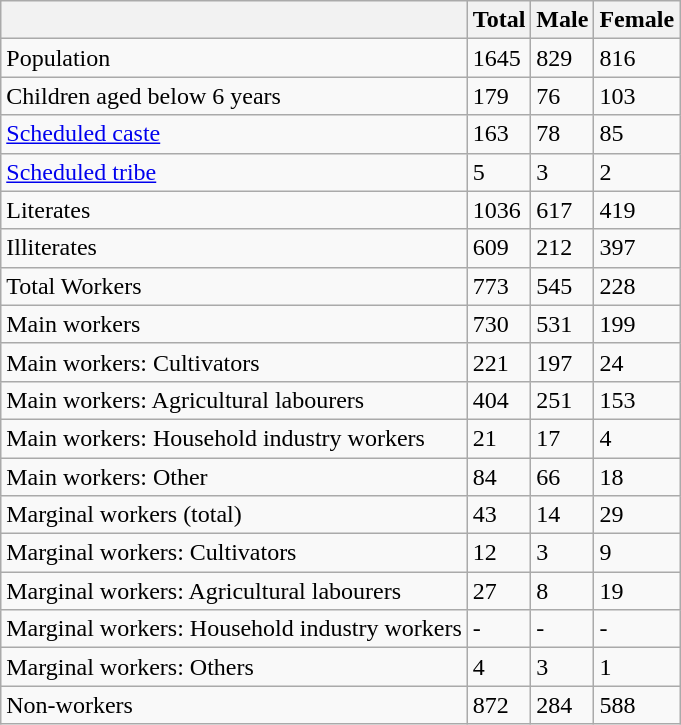<table class="wikitable sortable">
<tr>
<th></th>
<th>Total</th>
<th>Male</th>
<th>Female</th>
</tr>
<tr>
<td>Population</td>
<td>1645</td>
<td>829</td>
<td>816</td>
</tr>
<tr>
<td>Children aged below 6 years</td>
<td>179</td>
<td>76</td>
<td>103</td>
</tr>
<tr>
<td><a href='#'>Scheduled caste</a></td>
<td>163</td>
<td>78</td>
<td>85</td>
</tr>
<tr>
<td><a href='#'>Scheduled tribe</a></td>
<td>5</td>
<td>3</td>
<td>2</td>
</tr>
<tr>
<td>Literates</td>
<td>1036</td>
<td>617</td>
<td>419</td>
</tr>
<tr>
<td>Illiterates</td>
<td>609</td>
<td>212</td>
<td>397</td>
</tr>
<tr>
<td>Total Workers</td>
<td>773</td>
<td>545</td>
<td>228</td>
</tr>
<tr>
<td>Main workers</td>
<td>730</td>
<td>531</td>
<td>199</td>
</tr>
<tr>
<td>Main workers: Cultivators</td>
<td>221</td>
<td>197</td>
<td>24</td>
</tr>
<tr>
<td>Main workers: Agricultural labourers</td>
<td>404</td>
<td>251</td>
<td>153</td>
</tr>
<tr>
<td>Main workers: Household industry workers</td>
<td>21</td>
<td>17</td>
<td>4</td>
</tr>
<tr>
<td>Main workers: Other</td>
<td>84</td>
<td>66</td>
<td>18</td>
</tr>
<tr>
<td>Marginal workers (total)</td>
<td>43</td>
<td>14</td>
<td>29</td>
</tr>
<tr>
<td>Marginal workers: Cultivators</td>
<td>12</td>
<td>3</td>
<td>9</td>
</tr>
<tr>
<td>Marginal workers: Agricultural labourers</td>
<td>27</td>
<td>8</td>
<td>19</td>
</tr>
<tr>
<td>Marginal workers: Household industry workers</td>
<td>-</td>
<td>-</td>
<td>-</td>
</tr>
<tr>
<td>Marginal workers: Others</td>
<td>4</td>
<td>3</td>
<td>1</td>
</tr>
<tr>
<td>Non-workers</td>
<td>872</td>
<td>284</td>
<td>588</td>
</tr>
</table>
